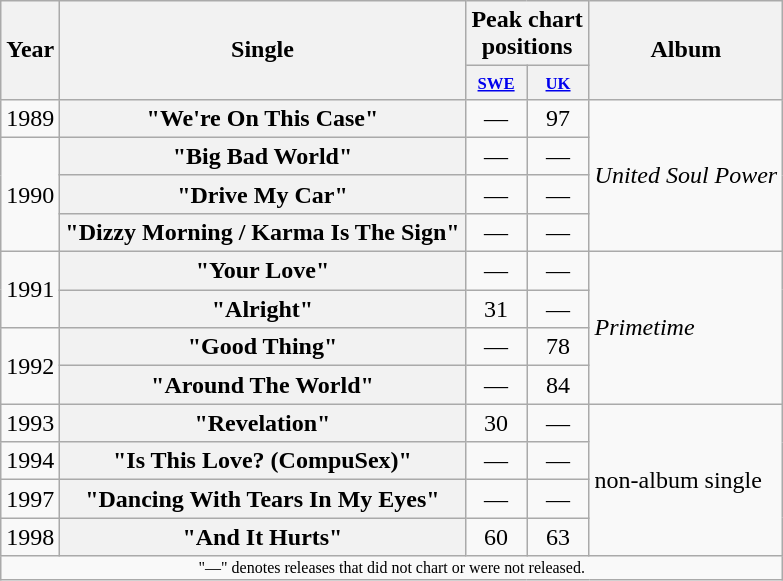<table class="wikitable plainrowheaders" style="text-align:center;">
<tr>
<th rowspan="2">Year</th>
<th rowspan="2">Single</th>
<th colspan="2">Peak chart positions</th>
<th rowspan="2">Album</th>
</tr>
<tr style="font-size:smaller;">
<th width="35"><small><a href='#'>SWE</a></small></th>
<th width="35"><small><a href='#'>UK</a></small><br></th>
</tr>
<tr>
<td rowspan="1">1989</td>
<th scope="row">"We're On This Case"</th>
<td>—</td>
<td>97</td>
<td align="left" rowspan="4"><em>United Soul Power</em></td>
</tr>
<tr>
<td rowspan="3">1990</td>
<th scope="row">"Big Bad World"</th>
<td>—</td>
<td>—</td>
</tr>
<tr>
<th scope="row">"Drive My Car"</th>
<td>—</td>
<td>—</td>
</tr>
<tr>
<th scope="row">"Dizzy Morning / Karma Is The Sign"</th>
<td>—</td>
<td>—</td>
</tr>
<tr>
<td rowspan="2">1991</td>
<th scope="row">"Your Love"</th>
<td>—</td>
<td>—</td>
<td align="left" rowspan="4"><em>Primetime</em></td>
</tr>
<tr>
<th scope="row">"Alright"</th>
<td>31</td>
<td>—</td>
</tr>
<tr>
<td rowspan="2">1992</td>
<th scope="row">"Good Thing"</th>
<td>—</td>
<td>78</td>
</tr>
<tr>
<th scope="row">"Around The World"</th>
<td>—</td>
<td>84</td>
</tr>
<tr>
<td rowspan="1">1993</td>
<th scope="row">"Revelation"</th>
<td>30</td>
<td>—</td>
<td align="left" rowspan="4">non-album single</td>
</tr>
<tr>
<td rowspan="1">1994</td>
<th scope="row">"Is This Love? (CompuSex)"</th>
<td>—</td>
<td>—</td>
</tr>
<tr>
<td rowspan="1">1997</td>
<th scope="row">"Dancing With Tears In My Eyes"</th>
<td>—</td>
<td>—</td>
</tr>
<tr>
<td rowspan="1">1998</td>
<th scope="row">"And It Hurts"</th>
<td>60</td>
<td>63</td>
</tr>
<tr>
<td align="center" colspan="13" style="font-size:8pt">"—" denotes releases that did not chart or were not released.</td>
</tr>
</table>
